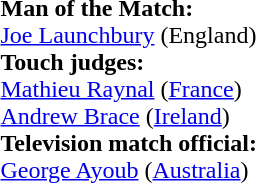<table style="width:100%">
<tr>
<td><br><strong>Man of the Match:</strong>
<br><a href='#'>Joe Launchbury</a> (England)<br><strong>Touch judges:</strong>
<br><a href='#'>Mathieu Raynal</a> (<a href='#'>France</a>)
<br><a href='#'>Andrew Brace</a> (<a href='#'>Ireland</a>)
<br><strong>Television match official:</strong>
<br><a href='#'>George Ayoub</a> (<a href='#'>Australia</a>)</td>
</tr>
</table>
